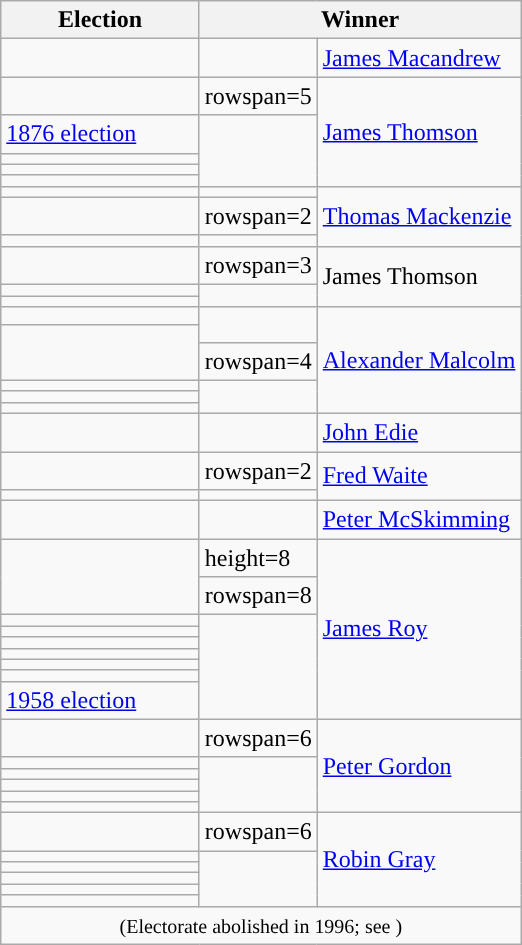<table class=wikitable>
<tr>
<th width=125>Election</th>
<th width=175 colspan=2>Winner</th>
</tr>
<tr>
<td></td>
<td></td>
<td><a href='#'>James Macandrew</a></td>
</tr>
<tr>
<td></td>
<td>rowspan=5 </td>
<td rowspan=5><a href='#'>James Thomson</a></td>
</tr>
<tr>
<td><a href='#'>1876 election</a></td>
</tr>
<tr>
<td></td>
</tr>
<tr>
<td></td>
</tr>
<tr>
<td></td>
</tr>
<tr>
<td></td>
<td></td>
<td rowspan=3><a href='#'>Thomas Mackenzie</a></td>
</tr>
<tr>
<td></td>
<td>rowspan=2 </td>
</tr>
<tr>
<td></td>
</tr>
<tr>
<td></td>
<td>rowspan=3  </td>
<td rowspan=3>James Thomson</td>
</tr>
<tr>
<td></td>
</tr>
<tr>
<td></td>
</tr>
<tr>
<td></td>
<td height=5 style="border-bottom:solid 0 grey; background:"></td>
<td rowspan=6><a href='#'>Alexander Malcolm</a></td>
</tr>
<tr>
<td rowspan=2></td>
<td height=5 style="border-top:solid 0 grey; background:"></td>
</tr>
<tr>
<td>rowspan=4 </td>
</tr>
<tr>
<td></td>
</tr>
<tr>
<td></td>
</tr>
<tr>
<td></td>
</tr>
<tr>
<td></td>
<td></td>
<td><a href='#'>John Edie</a></td>
</tr>
<tr>
<td></td>
<td>rowspan=2 </td>
<td rowspan=2><a href='#'>Fred Waite</a></td>
</tr>
<tr>
<td></td>
</tr>
<tr>
<td></td>
<td></td>
<td><a href='#'>Peter McSkimming</a></td>
</tr>
<tr>
<td rowspan=2></td>
<td>height=8 </td>
<td rowspan=9><a href='#'>James Roy</a></td>
</tr>
<tr>
<td>rowspan=8 </td>
</tr>
<tr>
<td></td>
</tr>
<tr>
<td></td>
</tr>
<tr>
<td></td>
</tr>
<tr>
<td></td>
</tr>
<tr>
<td></td>
</tr>
<tr>
<td></td>
</tr>
<tr>
<td><a href='#'>1958 election</a></td>
</tr>
<tr>
<td></td>
<td>rowspan=6 </td>
<td rowspan=6><a href='#'>Peter Gordon</a></td>
</tr>
<tr>
<td></td>
</tr>
<tr>
<td></td>
</tr>
<tr>
<td></td>
</tr>
<tr>
<td></td>
</tr>
<tr>
<td></td>
</tr>
<tr>
<td></td>
<td>rowspan=6 </td>
<td rowspan=6><a href='#'>Robin Gray</a></td>
</tr>
<tr>
<td></td>
</tr>
<tr>
<td></td>
</tr>
<tr>
<td></td>
</tr>
<tr>
<td></td>
</tr>
<tr>
<td></td>
</tr>
<tr>
<td colspan=3 align=center><small>(Electorate abolished in 1996; see )</small></td>
</tr>
</table>
